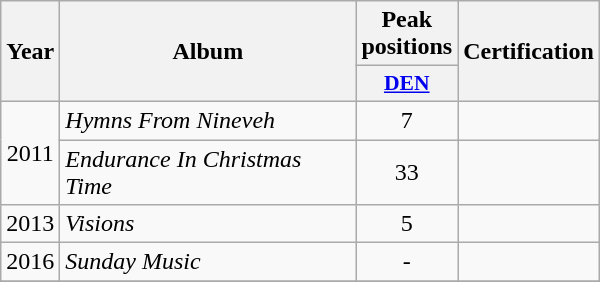<table class="wikitable">
<tr>
<th align="center" rowspan="2" width="10">Year</th>
<th align="center" rowspan="2" width="190">Album</th>
<th align="center" colspan="1" width="20">Peak positions</th>
<th align="center" rowspan="2" width="70">Certification</th>
</tr>
<tr>
<th scope="col" style="width:3em;font-size:90%;"><a href='#'>DEN</a><br></th>
</tr>
<tr>
<td style="text-align:center;" rowspan=2>2011</td>
<td><em>Hymns From Nineveh</em></td>
<td style="text-align:center;">7</td>
<td style="text-align:center;"></td>
</tr>
<tr>
<td><em>Endurance In Christmas Time</em></td>
<td style="text-align:center;">33</td>
<td style="text-align:center;"></td>
</tr>
<tr>
<td style="text-align:center;" rowspan=1>2013</td>
<td><em>Visions</em></td>
<td style="text-align:center;">5</td>
<td style="text-align:center;"></td>
</tr>
<tr>
<td style="text-align:center;" rowspan=1>2016</td>
<td><em>Sunday Music</em></td>
<td style="text-align:center;">-</td>
<td style="text-align:center;"></td>
</tr>
<tr>
</tr>
</table>
